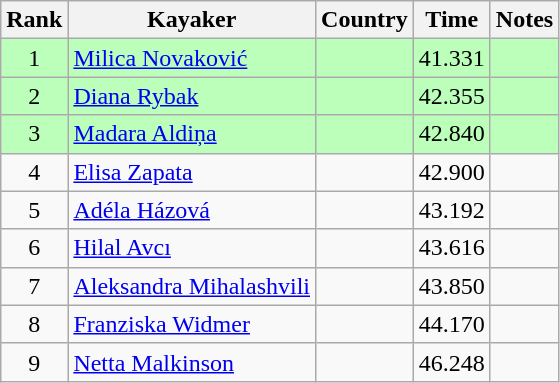<table class="wikitable" style="text-align:center">
<tr>
<th>Rank</th>
<th>Kayaker</th>
<th>Country</th>
<th>Time</th>
<th>Notes</th>
</tr>
<tr bgcolor=bbffbb>
<td>1</td>
<td align=left><a href='#'>Milica Novaković</a></td>
<td align=left></td>
<td>41.331</td>
<td></td>
</tr>
<tr bgcolor=bbffbb>
<td>2</td>
<td align=left><a href='#'>Diana Rybak</a></td>
<td align=left></td>
<td>42.355</td>
<td></td>
</tr>
<tr bgcolor=bbffbb>
<td>3</td>
<td align=left><a href='#'>Madara Aldiņa</a></td>
<td align=left></td>
<td>42.840</td>
<td></td>
</tr>
<tr>
<td>4</td>
<td align=left><a href='#'>Elisa Zapata</a></td>
<td align=left></td>
<td>42.900</td>
<td></td>
</tr>
<tr>
<td>5</td>
<td align=left><a href='#'>Adéla Házová</a></td>
<td align=left></td>
<td>43.192</td>
<td></td>
</tr>
<tr>
<td>6</td>
<td align=left><a href='#'>Hilal Avcı</a></td>
<td align=left></td>
<td>43.616</td>
<td></td>
</tr>
<tr>
<td>7</td>
<td align=left><a href='#'>Aleksandra Mihalashvili</a></td>
<td align=left></td>
<td>43.850</td>
<td></td>
</tr>
<tr>
<td>8</td>
<td align=left><a href='#'>Franziska Widmer</a></td>
<td align=left></td>
<td>44.170</td>
<td></td>
</tr>
<tr>
<td>9</td>
<td align=left><a href='#'>Netta Malkinson</a></td>
<td align=left></td>
<td>46.248</td>
<td></td>
</tr>
</table>
